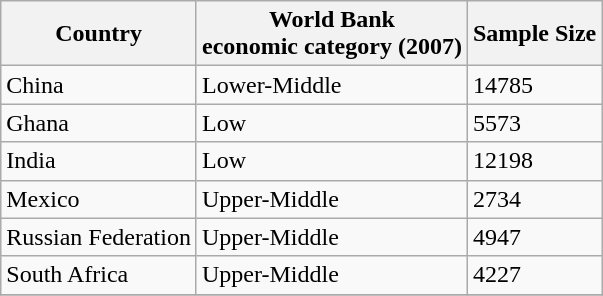<table class="wikitable" border="1">
<tr>
<th>Country</th>
<th>World Bank<br>economic category (2007)</th>
<th>Sample Size</th>
</tr>
<tr>
<td>China</td>
<td>Lower-Middle</td>
<td>14785</td>
</tr>
<tr>
<td>Ghana</td>
<td>Low</td>
<td>5573</td>
</tr>
<tr>
<td>India</td>
<td>Low</td>
<td>12198</td>
</tr>
<tr>
<td>Mexico</td>
<td>Upper-Middle</td>
<td>2734</td>
</tr>
<tr>
<td>Russian Federation</td>
<td>Upper-Middle</td>
<td>4947</td>
</tr>
<tr>
<td>South Africa</td>
<td>Upper-Middle</td>
<td>4227</td>
</tr>
<tr>
</tr>
</table>
